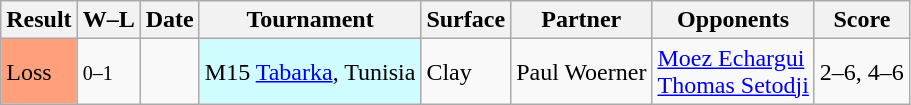<table class="sortable wikitable nowrap">
<tr>
<th>Result</th>
<th class="unsortable">W–L</th>
<th>Date</th>
<th>Tournament</th>
<th>Surface</th>
<th>Partner</th>
<th>Opponents</th>
<th class="unsortable">Score</th>
</tr>
<tr>
<td bgcolor=FFA07A>Loss</td>
<td><small>0–1</small></td>
<td></td>
<td style="background:#cffcff;">M15 <a href='#'>Tabarka</a>, Tunisia</td>
<td>Clay</td>
<td> Paul Woerner</td>
<td> <a href='#'>Moez Echargui</a><br> <a href='#'>Thomas Setodji</a></td>
<td>2–6, 4–6</td>
</tr>
</table>
